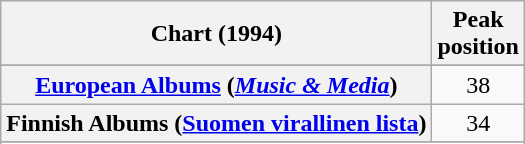<table class="wikitable sortable plainrowheaders" style="text-align:center">
<tr>
<th scope="col">Chart (1994)</th>
<th scope="col">Peak<br>position</th>
</tr>
<tr>
</tr>
<tr>
</tr>
<tr>
<th scope="row"><a href='#'>European Albums</a> (<em><a href='#'>Music & Media</a></em>)</th>
<td>38</td>
</tr>
<tr>
<th scope="row">Finnish Albums (<a href='#'>Suomen virallinen lista</a>)</th>
<td>34</td>
</tr>
<tr>
</tr>
<tr>
</tr>
<tr>
</tr>
<tr>
</tr>
</table>
